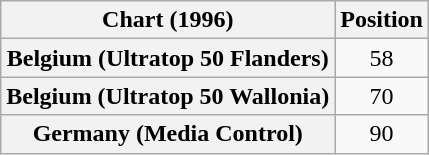<table class="wikitable sortable plainrowheaders" style="text-align:center">
<tr>
<th>Chart (1996)</th>
<th>Position</th>
</tr>
<tr>
<th scope="row">Belgium (Ultratop 50 Flanders)</th>
<td>58</td>
</tr>
<tr>
<th scope="row">Belgium (Ultratop 50 Wallonia)</th>
<td>70</td>
</tr>
<tr>
<th scope="row">Germany (Media Control)</th>
<td>90</td>
</tr>
</table>
